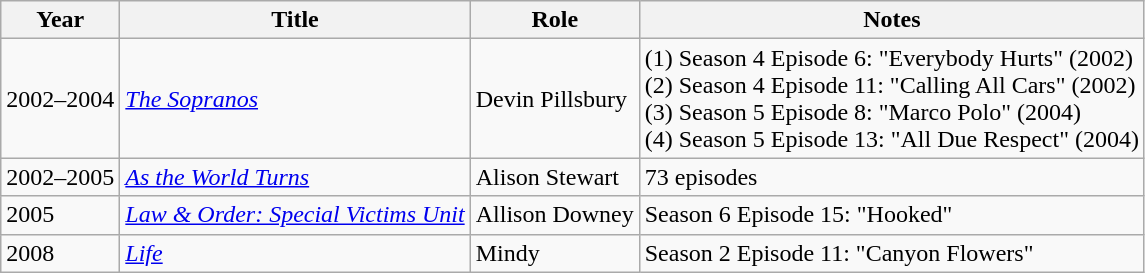<table class="wikitable sortable">
<tr>
<th>Year</th>
<th>Title</th>
<th>Role</th>
<th>Notes</th>
</tr>
<tr>
<td>2002–2004</td>
<td><em><a href='#'>The Sopranos</a></em></td>
<td>Devin Pillsbury</td>
<td>(1) Season 4 Episode 6: "Everybody Hurts" (2002)<br>(2) Season 4 Episode 11: "Calling All Cars" (2002)<br>(3) Season 5 Episode 8: "Marco Polo" (2004)<br>(4) Season 5 Episode 13: "All Due Respect" (2004)</td>
</tr>
<tr>
<td>2002–2005</td>
<td><em><a href='#'>As the World Turns</a></em></td>
<td>Alison Stewart</td>
<td>73 episodes</td>
</tr>
<tr>
<td>2005</td>
<td><em><a href='#'>Law & Order: Special Victims Unit</a></em></td>
<td>Allison Downey</td>
<td>Season 6 Episode 15: "Hooked"</td>
</tr>
<tr>
<td>2008</td>
<td><a href='#'><em>Life</em></a></td>
<td>Mindy</td>
<td>Season 2 Episode 11: "Canyon Flowers"</td>
</tr>
</table>
